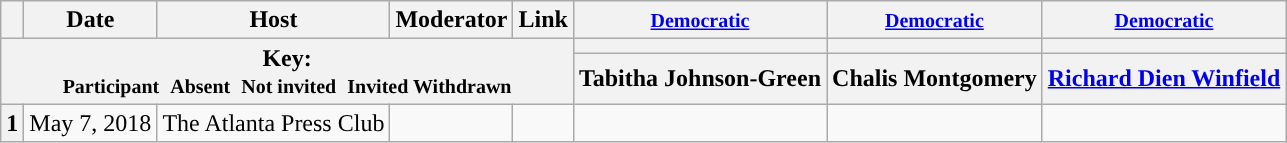<table class="wikitable" style="text-align:center;">
<tr>
<th scope="col"></th>
<th scope="col">Date</th>
<th scope="col">Host</th>
<th scope="col">Moderator</th>
<th scope="col">Link</th>
<th scope="col"><small><a href='#'>Democratic</a></small></th>
<th scope="col"><small><a href='#'>Democratic</a></small></th>
<th scope="col"><small><a href='#'>Democratic</a></small></th>
</tr>
<tr>
<th colspan="5" rowspan="2">Key:<br> <small>Participant </small>  <small>Absent </small>  <small>Not invited </small>  <small>Invited  Withdrawn</small></th>
<th scope="col" style="background:"></th>
<th scope="col" style="background:"></th>
<th scope="col" style="background:"></th>
</tr>
<tr>
<th scope="col">Tabitha Johnson-Green</th>
<th scope="col">Chalis Montgomery</th>
<th scope="col"><a href='#'>Richard Dien Winfield</a></th>
</tr>
<tr>
<th>1</th>
<td style="white-space:nowrap;">May 7, 2018</td>
<td style="white-space:nowrap;">The Atlanta Press Club</td>
<td style="white-space:nowrap;"></td>
<td style="white-space:nowrap;"></td>
<td></td>
<td></td>
</tr>
</table>
